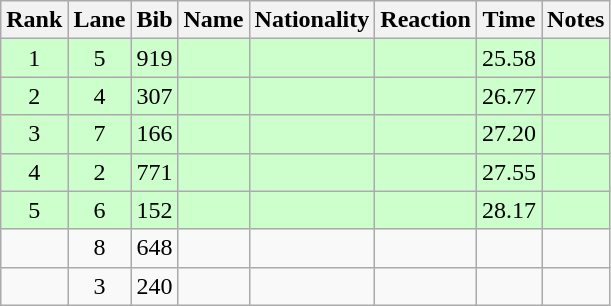<table class="wikitable sortable" style="text-align:center">
<tr>
<th>Rank</th>
<th>Lane</th>
<th>Bib</th>
<th>Name</th>
<th>Nationality</th>
<th>Reaction</th>
<th>Time</th>
<th>Notes</th>
</tr>
<tr bgcolor=ccffcc>
<td>1</td>
<td>5</td>
<td>919</td>
<td align=left></td>
<td align=left></td>
<td></td>
<td>25.58</td>
<td></td>
</tr>
<tr bgcolor=ccffcc>
<td>2</td>
<td>4</td>
<td>307</td>
<td align=left></td>
<td align=left></td>
<td></td>
<td>26.77</td>
<td></td>
</tr>
<tr bgcolor=ccffcc>
<td>3</td>
<td>7</td>
<td>166</td>
<td align=left></td>
<td align=left></td>
<td></td>
<td>27.20</td>
<td></td>
</tr>
<tr bgcolor=ccffcc>
<td>4</td>
<td>2</td>
<td>771</td>
<td align=left></td>
<td align=left></td>
<td></td>
<td>27.55</td>
<td></td>
</tr>
<tr bgcolor=ccffcc>
<td>5</td>
<td>6</td>
<td>152</td>
<td align=left></td>
<td align=left></td>
<td></td>
<td>28.17</td>
<td></td>
</tr>
<tr>
<td></td>
<td>8</td>
<td>648</td>
<td align=left></td>
<td align=left></td>
<td></td>
<td></td>
<td></td>
</tr>
<tr>
<td></td>
<td>3</td>
<td>240</td>
<td align=left></td>
<td align=left></td>
<td></td>
<td></td>
<td></td>
</tr>
</table>
